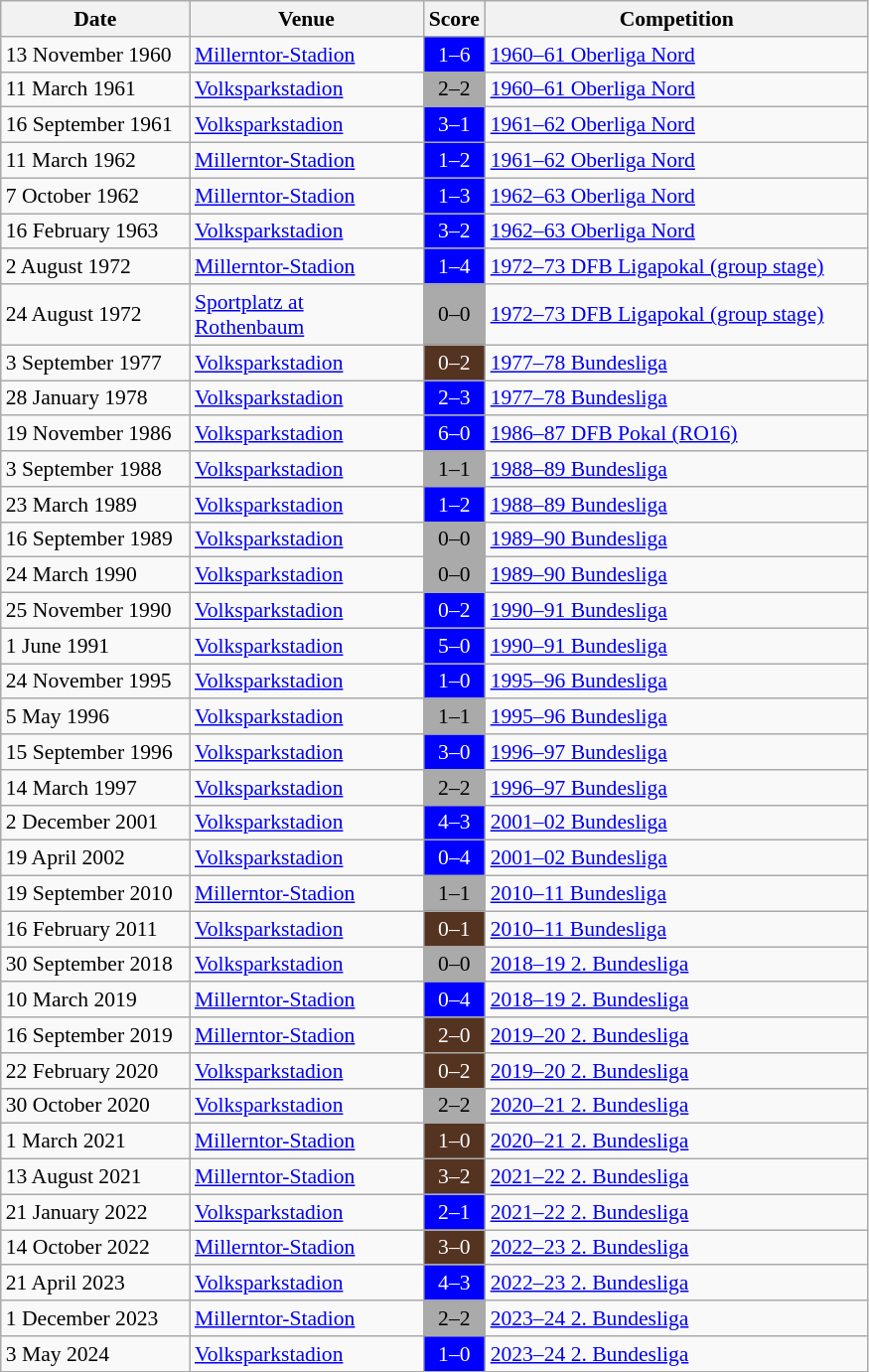<table class="wikitable" style="font-size:90%">
<tr>
<th width=120>Date</th>
<th width=150>Venue</th>
<th width=35>Score</th>
<th width=250>Competition</th>
</tr>
<tr>
<td>13 November 1960</td>
<td><a href='#'>Millerntor-Stadion</a></td>
<td style="text-align:center; background:#0000FF;color:white;">1–6</td>
<td><a href='#'>1960–61 Oberliga Nord</a></td>
</tr>
<tr>
<td>11 March 1961</td>
<td><a href='#'>Volksparkstadion</a></td>
<td style="text-align:center; background:#aaaaaa;color:black;">2–2</td>
<td><a href='#'>1960–61 Oberliga Nord</a></td>
</tr>
<tr>
<td>16 September 1961</td>
<td><a href='#'>Volksparkstadion</a></td>
<td style="text-align:center; background:#0000FF;color:white;">3–1</td>
<td><a href='#'>1961–62 Oberliga Nord</a></td>
</tr>
<tr>
<td>11 March 1962</td>
<td><a href='#'>Millerntor-Stadion</a></td>
<td style="text-align:center; background:#0000FF;color:white;">1–2</td>
<td><a href='#'>1961–62 Oberliga Nord</a></td>
</tr>
<tr>
<td>7 October 1962</td>
<td><a href='#'>Millerntor-Stadion</a></td>
<td style="text-align:center; background:#0000FF;color:white;">1–3</td>
<td><a href='#'>1962–63 Oberliga Nord</a></td>
</tr>
<tr>
<td>16 February 1963</td>
<td><a href='#'>Volksparkstadion</a></td>
<td style="text-align:center; background:#0000FF;color:white;">3–2</td>
<td><a href='#'>1962–63 Oberliga Nord</a></td>
</tr>
<tr>
<td>2 August 1972</td>
<td><a href='#'>Millerntor-Stadion</a></td>
<td style="text-align:center; background:#0000FF;color:white;">1–4</td>
<td><a href='#'>1972–73 DFB Ligapokal (group stage)</a></td>
</tr>
<tr>
<td>24 August 1972</td>
<td><a href='#'>Sportplatz at Rothenbaum</a></td>
<td style="text-align:center; background:#aaaaaa;color:black;">0–0</td>
<td><a href='#'>1972–73 DFB Ligapokal (group stage)</a></td>
</tr>
<tr>
<td>3 September 1977</td>
<td><a href='#'>Volksparkstadion</a></td>
<td style="text-align:center; background:#553321;color:white;">0–2</td>
<td><a href='#'>1977–78 Bundesliga</a></td>
</tr>
<tr>
<td>28 January 1978</td>
<td><a href='#'>Volksparkstadion</a></td>
<td style="text-align:center; background:#0000FF;color:white;">2–3</td>
<td><a href='#'>1977–78 Bundesliga</a></td>
</tr>
<tr>
<td>19 November 1986</td>
<td><a href='#'>Volksparkstadion</a></td>
<td style="text-align:center; background:#0000FF;color:white;">6–0</td>
<td><a href='#'>1986–87 DFB Pokal (RO16)</a></td>
</tr>
<tr>
<td>3 September 1988</td>
<td><a href='#'>Volksparkstadion</a></td>
<td style="text-align:center; background:#aaaaaa;color:black;">1–1</td>
<td><a href='#'>1988–89 Bundesliga</a></td>
</tr>
<tr>
<td>23 March 1989</td>
<td><a href='#'>Volksparkstadion</a></td>
<td style="text-align:center; background:#0000FF;color:white;">1–2</td>
<td><a href='#'>1988–89 Bundesliga</a></td>
</tr>
<tr>
<td>16 September 1989</td>
<td><a href='#'>Volksparkstadion</a></td>
<td style="text-align:center; background:#aaaaaa;color:black;">0–0</td>
<td><a href='#'>1989–90 Bundesliga</a></td>
</tr>
<tr>
<td>24 March 1990</td>
<td><a href='#'>Volksparkstadion</a></td>
<td style="text-align:center; background:#aaaaaa;color:black;">0–0</td>
<td><a href='#'>1989–90 Bundesliga</a></td>
</tr>
<tr>
<td>25 November 1990</td>
<td><a href='#'>Volksparkstadion</a></td>
<td style="text-align:center; background:#0000FF;color:white;">0–2</td>
<td><a href='#'>1990–91 Bundesliga</a></td>
</tr>
<tr>
<td>1 June 1991</td>
<td><a href='#'>Volksparkstadion</a></td>
<td style="text-align:center; background:#0000FF;color:white;">5–0</td>
<td><a href='#'>1990–91 Bundesliga</a></td>
</tr>
<tr>
<td>24 November 1995</td>
<td><a href='#'>Volksparkstadion</a></td>
<td style="text-align:center; background:#0000FF;color:white;">1–0</td>
<td><a href='#'>1995–96 Bundesliga</a></td>
</tr>
<tr>
<td>5 May 1996</td>
<td><a href='#'>Volksparkstadion</a></td>
<td style="text-align:center; background:#aaaaaa;color:black;">1–1</td>
<td><a href='#'>1995–96 Bundesliga</a></td>
</tr>
<tr>
<td>15 September 1996</td>
<td><a href='#'>Volksparkstadion</a></td>
<td style="text-align:center; background:#0000FF;color:white;">3–0</td>
<td><a href='#'>1996–97 Bundesliga</a></td>
</tr>
<tr>
<td>14 March 1997</td>
<td><a href='#'>Volksparkstadion</a></td>
<td style="text-align:center; background:#aaaaaa;color:black;">2–2</td>
<td><a href='#'>1996–97 Bundesliga</a></td>
</tr>
<tr>
<td>2 December 2001</td>
<td><a href='#'>Volksparkstadion</a></td>
<td style="text-align:center; background:#0000FF;color:white;">4–3</td>
<td><a href='#'>2001–02 Bundesliga</a></td>
</tr>
<tr>
<td>19 April 2002</td>
<td><a href='#'>Volksparkstadion</a></td>
<td style="text-align:center; background:#0000FF;color:white;">0–4</td>
<td><a href='#'>2001–02 Bundesliga</a></td>
</tr>
<tr>
<td>19 September 2010</td>
<td><a href='#'>Millerntor-Stadion</a></td>
<td style="text-align:center; background:#aaaaaa;color:black;">1–1</td>
<td><a href='#'>2010–11 Bundesliga</a></td>
</tr>
<tr>
<td>16 February 2011</td>
<td><a href='#'>Volksparkstadion</a></td>
<td style="text-align:center; background:#553321;color:white;">0–1</td>
<td><a href='#'>2010–11 Bundesliga</a></td>
</tr>
<tr>
<td>30 September 2018</td>
<td><a href='#'>Volksparkstadion</a></td>
<td style="text-align:center; background:#aaaaaa;color:black;">0–0</td>
<td><a href='#'>2018–19 2. Bundesliga</a></td>
</tr>
<tr>
<td>10 March 2019</td>
<td><a href='#'>Millerntor-Stadion</a></td>
<td style="text-align:center; background:#0000FF;color:white;">0–4</td>
<td><a href='#'>2018–19 2. Bundesliga</a></td>
</tr>
<tr>
<td>16 September 2019</td>
<td><a href='#'>Millerntor-Stadion</a></td>
<td style="text-align:center; background:#553321;color:white;">2–0</td>
<td><a href='#'>2019–20 2. Bundesliga</a></td>
</tr>
<tr>
<td>22 February 2020</td>
<td><a href='#'>Volksparkstadion</a></td>
<td style="text-align:center; background:#553321;color:white;">0–2</td>
<td><a href='#'>2019–20 2. Bundesliga</a></td>
</tr>
<tr>
<td>30 October 2020</td>
<td><a href='#'>Volksparkstadion</a></td>
<td style="text-align:center; background:#aaaaaa;color:black;">2–2</td>
<td><a href='#'>2020–21 2. Bundesliga</a></td>
</tr>
<tr>
<td>1 March 2021</td>
<td><a href='#'>Millerntor-Stadion</a></td>
<td style="text-align:center; background:#553321;color:white;">1–0</td>
<td><a href='#'>2020–21 2. Bundesliga</a></td>
</tr>
<tr>
<td>13 August 2021</td>
<td><a href='#'>Millerntor-Stadion</a></td>
<td style="text-align:center; background:#553321;color:white;">3–2</td>
<td><a href='#'>2021–22 2. Bundesliga</a></td>
</tr>
<tr>
<td>21 January 2022</td>
<td><a href='#'>Volksparkstadion</a></td>
<td style="text-align:center; background:#0000FF;color:white;">2–1</td>
<td><a href='#'>2021–22 2. Bundesliga</a></td>
</tr>
<tr>
<td>14 October 2022</td>
<td><a href='#'>Millerntor-Stadion</a></td>
<td style="text-align:center; background:#553321;color:white;">3–0</td>
<td><a href='#'>2022–23 2. Bundesliga</a></td>
</tr>
<tr>
<td>21 April 2023</td>
<td><a href='#'>Volksparkstadion</a></td>
<td style="text-align:center; background:#0000FF;color:white;">4–3</td>
<td><a href='#'>2022–23 2. Bundesliga</a></td>
</tr>
<tr>
<td>1 December 2023</td>
<td><a href='#'>Millerntor-Stadion</a></td>
<td style="text-align:center; background:#aaaaaa;color:black;">2–2</td>
<td><a href='#'>2023–24 2. Bundesliga</a></td>
</tr>
<tr>
<td>3 May 2024</td>
<td><a href='#'>Volksparkstadion</a></td>
<td style="text-align:center; background:#0000FF;color:white;">1–0</td>
<td><a href='#'>2023–24 2. Bundesliga</a></td>
</tr>
</table>
